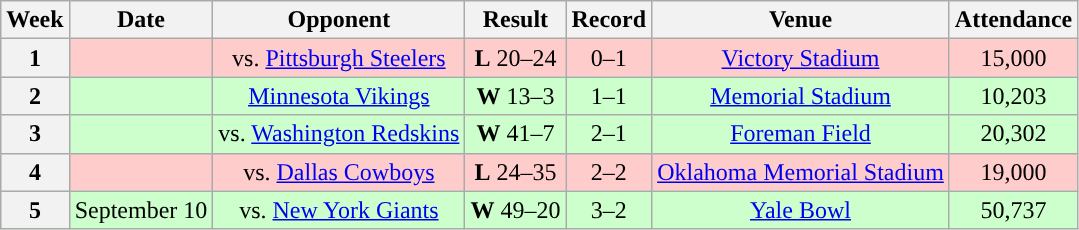<table class="wikitable" style="text-align:center">
<tr>
<th>Week</th>
<th>Date</th>
<th>Opponent</th>
<th>Result</th>
<th>Record</th>
<th>Venue</th>
<th>Attendance</th>
</tr>
<tr style="background:#fcc">
<th>1</th>
<td></td>
<td>vs. <a href='#'>Pittsburgh Steelers</a></td>
<td><strong>L</strong> 20–24</td>
<td>0–1</td>
<td><a href='#'>Victory Stadium</a></td>
<td>15,000</td>
</tr>
<tr style="background:#cfc">
<th>2</th>
<td></td>
<td><a href='#'>Minnesota Vikings</a></td>
<td><strong>W</strong> 13–3</td>
<td>1–1</td>
<td><a href='#'>Memorial Stadium</a></td>
<td>10,203</td>
</tr>
<tr style="background:#cfc">
<th>3</th>
<td></td>
<td>vs. <a href='#'>Washington Redskins</a></td>
<td><strong>W</strong> 41–7</td>
<td>2–1</td>
<td><a href='#'>Foreman Field</a></td>
<td>20,302</td>
</tr>
<tr style="background:#fcc">
<th>4</th>
<td></td>
<td>vs. <a href='#'>Dallas Cowboys</a></td>
<td><strong>L</strong> 24–35</td>
<td>2–2</td>
<td><a href='#'>Oklahoma Memorial Stadium</a></td>
<td>19,000</td>
</tr>
<tr style="background:#cfc">
<th>5</th>
<td>September 10</td>
<td>vs. <a href='#'>New York Giants</a></td>
<td><strong>W</strong> 49–20</td>
<td>3–2</td>
<td><a href='#'>Yale Bowl</a></td>
<td>50,737</td>
</tr>
</table>
